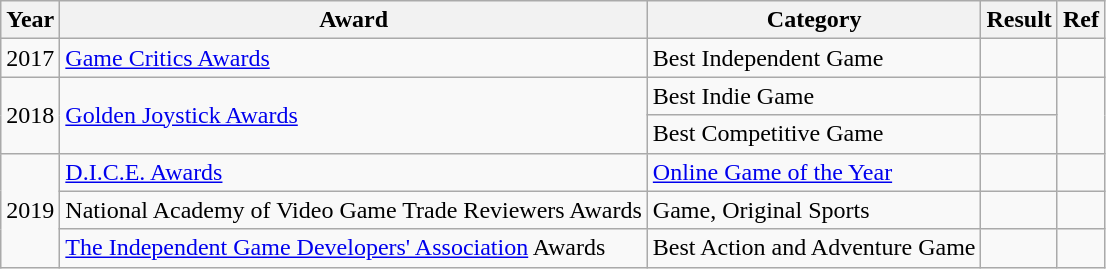<table class="wikitable sortable">
<tr>
<th>Year</th>
<th>Award</th>
<th>Category</th>
<th>Result</th>
<th>Ref</th>
</tr>
<tr>
<td style="text-align:center;" rowspan="1">2017</td>
<td rowspan="1"><a href='#'>Game Critics Awards</a></td>
<td>Best Independent Game</td>
<td></td>
<td rowspan="1" style="text-align:center;"></td>
</tr>
<tr>
<td style="text-align:center;" rowspan="2">2018</td>
<td rowspan="2"><a href='#'>Golden Joystick Awards</a></td>
<td>Best Indie Game</td>
<td></td>
<td rowspan="2" style="text-align:center;"></td>
</tr>
<tr>
<td>Best Competitive Game</td>
<td></td>
</tr>
<tr>
<td style="text-align:center;" rowspan="3">2019</td>
<td rowspan="1"><a href='#'>D.I.C.E. Awards</a></td>
<td><a href='#'>Online Game of the Year</a></td>
<td></td>
<td rowspan="1" style="text-align:center;"></td>
</tr>
<tr>
<td rowspan="1">National Academy of Video Game Trade Reviewers Awards</td>
<td>Game, Original Sports</td>
<td></td>
<td rowspan="1" style="text-align:center;"></td>
</tr>
<tr>
<td rowspan="1"><a href='#'>The Independent Game Developers' Association</a> Awards</td>
<td>Best Action and Adventure Game</td>
<td></td>
<td rowspan="1" style="text-align:center;"></td>
</tr>
</table>
